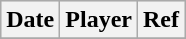<table class="wikitable">
<tr style="background:#ddd; text-align:center;">
<th>Date</th>
<th>Player</th>
<th>Ref</th>
</tr>
<tr>
</tr>
</table>
